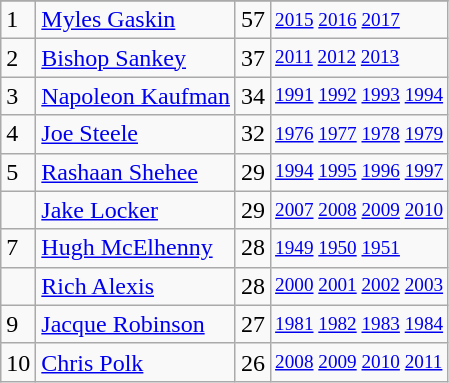<table class="wikitable">
<tr>
</tr>
<tr>
<td>1</td>
<td><a href='#'>Myles Gaskin</a></td>
<td>57</td>
<td style="font-size:80%;"><a href='#'>2015</a> <a href='#'>2016</a> <a href='#'>2017</a></td>
</tr>
<tr>
<td>2</td>
<td><a href='#'>Bishop Sankey</a></td>
<td>37</td>
<td style="font-size:80%;"><a href='#'>2011</a> <a href='#'>2012</a> <a href='#'>2013</a></td>
</tr>
<tr>
<td>3</td>
<td><a href='#'>Napoleon Kaufman</a></td>
<td>34</td>
<td style="font-size:80%;"><a href='#'>1991</a> <a href='#'>1992</a> <a href='#'>1993</a> <a href='#'>1994</a></td>
</tr>
<tr>
<td>4</td>
<td><a href='#'>Joe Steele</a></td>
<td>32</td>
<td style="font-size:80%;"><a href='#'>1976</a> <a href='#'>1977</a> <a href='#'>1978</a> <a href='#'>1979</a></td>
</tr>
<tr>
<td>5</td>
<td><a href='#'>Rashaan Shehee</a></td>
<td>29</td>
<td style="font-size:80%;"><a href='#'>1994</a> <a href='#'>1995</a> <a href='#'>1996</a> <a href='#'>1997</a></td>
</tr>
<tr>
<td></td>
<td><a href='#'>Jake Locker</a></td>
<td>29</td>
<td style="font-size:80%;"><a href='#'>2007</a> <a href='#'>2008</a> <a href='#'>2009</a> <a href='#'>2010</a></td>
</tr>
<tr>
<td>7</td>
<td><a href='#'>Hugh McElhenny</a></td>
<td>28</td>
<td style="font-size:80%;"><a href='#'>1949</a> <a href='#'>1950</a> <a href='#'>1951</a></td>
</tr>
<tr>
<td></td>
<td><a href='#'>Rich Alexis</a></td>
<td>28</td>
<td style="font-size:80%;"><a href='#'>2000</a> <a href='#'>2001</a> <a href='#'>2002</a> <a href='#'>2003</a></td>
</tr>
<tr>
<td>9</td>
<td><a href='#'>Jacque Robinson</a></td>
<td>27</td>
<td style="font-size:80%;"><a href='#'>1981</a> <a href='#'>1982</a> <a href='#'>1983</a> <a href='#'>1984</a></td>
</tr>
<tr>
<td>10</td>
<td><a href='#'>Chris Polk</a></td>
<td>26</td>
<td style="font-size:80%;"><a href='#'>2008</a> <a href='#'>2009</a> <a href='#'>2010</a> <a href='#'>2011</a></td>
</tr>
</table>
